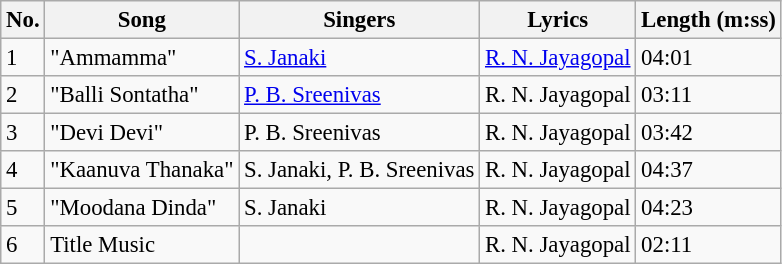<table class="wikitable" style="font-size:95%;">
<tr>
<th>No.</th>
<th>Song</th>
<th>Singers</th>
<th>Lyrics</th>
<th>Length (m:ss)</th>
</tr>
<tr>
<td>1</td>
<td>"Ammamma"</td>
<td><a href='#'>S. Janaki</a></td>
<td><a href='#'>R. N. Jayagopal</a></td>
<td>04:01</td>
</tr>
<tr>
<td>2</td>
<td>"Balli Sontatha"</td>
<td><a href='#'>P. B. Sreenivas</a></td>
<td>R. N. Jayagopal</td>
<td>03:11</td>
</tr>
<tr>
<td>3</td>
<td>"Devi Devi"</td>
<td>P. B. Sreenivas</td>
<td>R. N. Jayagopal</td>
<td>03:42</td>
</tr>
<tr>
<td>4</td>
<td>"Kaanuva Thanaka"</td>
<td>S. Janaki, P. B. Sreenivas</td>
<td>R. N. Jayagopal</td>
<td>04:37</td>
</tr>
<tr>
<td>5</td>
<td>"Moodana Dinda"</td>
<td>S. Janaki</td>
<td>R. N. Jayagopal</td>
<td>04:23</td>
</tr>
<tr>
<td>6</td>
<td>Title Music</td>
<td></td>
<td>R. N. Jayagopal</td>
<td>02:11</td>
</tr>
</table>
